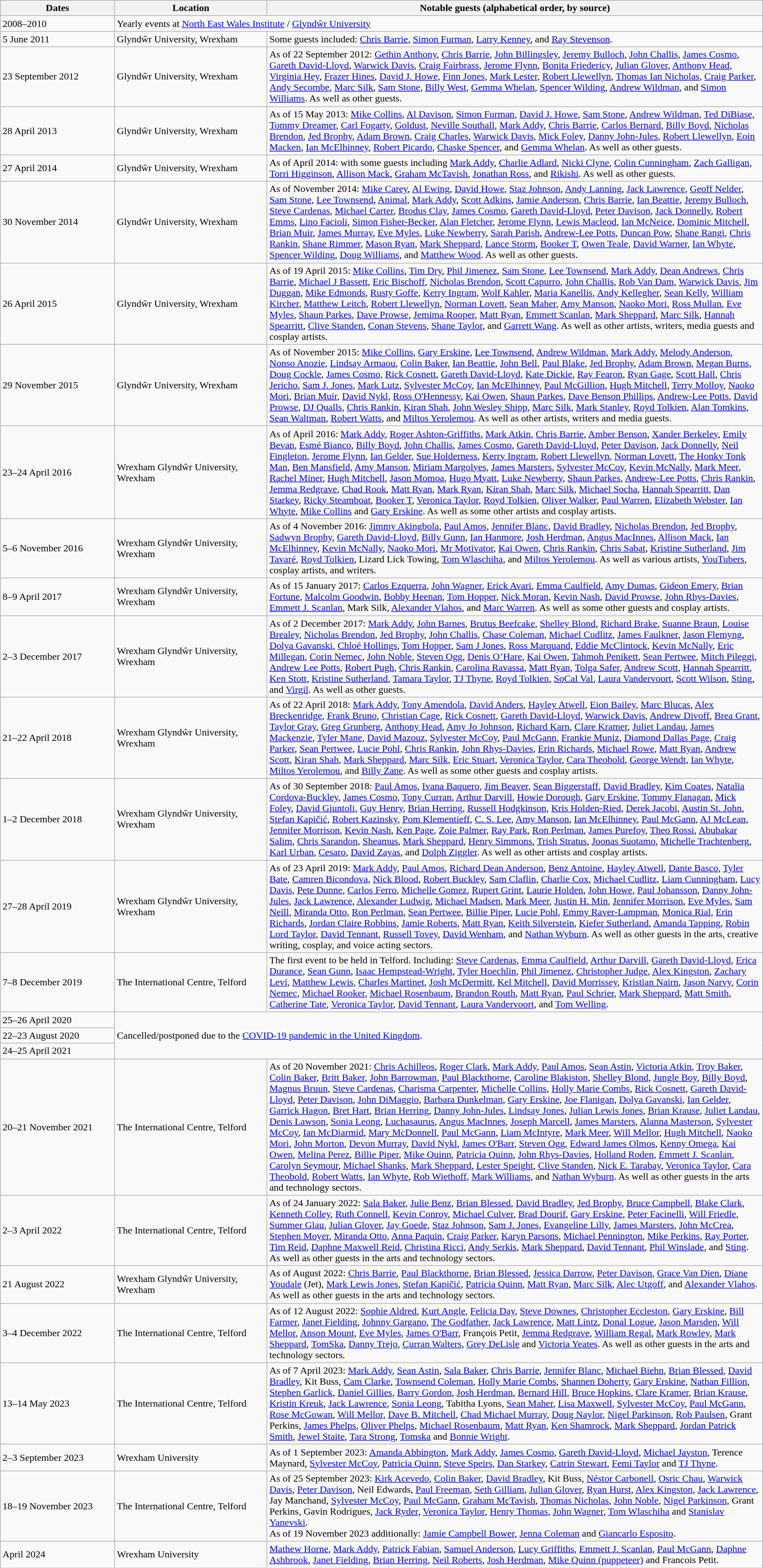<table class="wikitable">
<tr>
<th style="width:15%;">Dates</th>
<th style="width:20%;">Location</th>
<th style="width:65%;">Notable guests (alphabetical order, by source)</th>
</tr>
<tr>
<td>2008–2010</td>
<td colspan="2">Yearly events at <a href='#'>North East Wales Institute</a> / <a href='#'>Glyndŵr University</a></td>
</tr>
<tr>
<td>5 June 2011</td>
<td>Glyndŵr University, Wrexham</td>
<td>Some guests included: <a href='#'>Chris Barrie</a>, <a href='#'>Simon Furman</a>, <a href='#'>Larry Kenney</a>, and <a href='#'>Ray Stevenson</a>.</td>
</tr>
<tr>
<td>23 September 2012</td>
<td>Glyndŵr University, Wrexham</td>
<td>As of 22 September 2012:  <a href='#'>Gethin Anthony</a>, <a href='#'>Chris Barrie</a>, <a href='#'>John Billingsley</a>, <a href='#'>Jeremy Bulloch</a>, <a href='#'>John Challis</a>, <a href='#'>James Cosmo</a>, <a href='#'>Gareth David-Lloyd</a>, <a href='#'>Warwick Davis</a>, <a href='#'>Craig Fairbrass</a>, <a href='#'>Jerome Flynn</a>, <a href='#'>Bonita Friedericy</a>, <a href='#'>Julian Glover</a>, <a href='#'>Anthony Head</a>, <a href='#'>Virginia Hey</a>, <a href='#'>Frazer Hines</a>, <a href='#'>David J. Howe</a>, <a href='#'>Finn Jones</a>, <a href='#'>Mark Lester</a>, <a href='#'>Robert Llewellyn</a>, <a href='#'>Thomas Ian Nicholas</a>, <a href='#'>Craig Parker</a>, <a href='#'>Andy Secombe</a>, <a href='#'>Marc Silk</a>, <a href='#'>Sam Stone</a>, <a href='#'>Billy West</a>, <a href='#'>Gemma Whelan</a>, <a href='#'>Spencer Wilding</a>, <a href='#'>Andrew Wildman</a>, and <a href='#'>Simon Williams</a>. As well as other guests.</td>
</tr>
<tr>
<td>28 April 2013</td>
<td>Glyndŵr University, Wrexham</td>
<td>As of 15 May 2013: <a href='#'>Mike Collins</a>, <a href='#'>Al Davison</a>, <a href='#'>Simon Furman</a>, <a href='#'>David J. Howe</a>, <a href='#'>Sam Stone</a>, <a href='#'>Andrew Wildman</a>, <a href='#'>Ted DiBiase</a>, <a href='#'>Tommy Dreamer</a>, <a href='#'>Carl Fogarty</a>, <a href='#'>Goldust</a>, <a href='#'>Neville Southall</a>, <a href='#'>Mark Addy</a>, <a href='#'>Chris Barrie</a>, <a href='#'>Carlos Bernard</a>, <a href='#'>Billy Boyd</a>, <a href='#'>Nicholas Brendon</a>, <a href='#'>Jed Brophy</a>, <a href='#'>Adam Brown</a>, <a href='#'>Craig Charles</a>, <a href='#'>Warwick Davis</a>, <a href='#'>Mick Foley</a>, <a href='#'>Danny John-Jules</a>, <a href='#'>Robert Llewellyn</a>, <a href='#'>Eoin Macken</a>, <a href='#'>Ian McElhinney</a>, <a href='#'>Robert Picardo</a>, <a href='#'>Chaske Spencer</a>, and <a href='#'>Gemma Whelan</a>. As well as other guests.</td>
</tr>
<tr>
<td>27 April 2014</td>
<td>Glyndŵr University, Wrexham</td>
<td>As of April 2014: with some guests including <a href='#'>Mark Addy</a>, <a href='#'>Charlie Adlard</a>, <a href='#'>Nicki Clyne</a>, <a href='#'>Colin Cunningham</a>, <a href='#'>Zach Galligan</a>, <a href='#'>Torri Higginson</a>, <a href='#'>Allison Mack</a>, <a href='#'>Graham McTavish</a>, <a href='#'>Jonathan Ross</a>, and <a href='#'>Rikishi</a>. As well as other guests.</td>
</tr>
<tr>
<td>30 November 2014</td>
<td>Glyndŵr University, Wrexham</td>
<td>As of November 2014: <a href='#'>Mike Carey</a>, <a href='#'>Al Ewing</a>, <a href='#'>David Howe</a>, <a href='#'>Staz Johnson</a>, <a href='#'>Andy Lanning</a>, <a href='#'>Jack Lawrence</a>, <a href='#'>Geoff Nelder</a>, <a href='#'>Sam Stone</a>, <a href='#'>Lee Townsend</a>, <a href='#'>Animal</a>, <a href='#'>Mark Addy</a>, <a href='#'>Scott Adkins</a>, <a href='#'>Jamie Anderson</a>, <a href='#'>Chris Barrie</a>, <a href='#'>Ian Beattie</a>, <a href='#'>Jeremy Bulloch</a>, <a href='#'>Steve Cardenas</a>, <a href='#'>Michael Carter</a>, <a href='#'>Brodus Clay</a>, <a href='#'>James Cosmo</a>, <a href='#'>Gareth David-Lloyd</a>, <a href='#'>Peter Davison</a>, <a href='#'>Jack Donnelly</a>, <a href='#'>Robert Emms</a>, <a href='#'>Lino Facioli</a>, <a href='#'>Simon Fisher-Becker</a>, <a href='#'>Alan Fletcher</a>, <a href='#'>Jerome Flynn</a>, <a href='#'>Lewis Macleod</a>, <a href='#'>Ian McNeice</a>, <a href='#'>Dominic Mitchell</a>, <a href='#'>Brian Muir</a>, <a href='#'>James Murray</a>, <a href='#'>Eve Myles</a>, <a href='#'>Luke Newberry</a>, <a href='#'>Sarah Parish</a>, <a href='#'>Andrew-Lee Potts</a>, <a href='#'>Duncan Pow</a>, <a href='#'>Shane Rangi</a>, <a href='#'>Chris Rankin</a>, <a href='#'>Shane Rimmer</a>, <a href='#'>Mason Ryan</a>, <a href='#'>Mark Sheppard</a>, <a href='#'>Lance Storm</a>, <a href='#'>Booker T</a>, <a href='#'>Owen Teale</a>, <a href='#'>David Warner</a>,  <a href='#'>Ian Whyte</a>, <a href='#'>Spencer Wilding</a>, <a href='#'>Doug Williams</a>, and <a href='#'>Matthew Wood</a>. As well as other guests.</td>
</tr>
<tr>
<td>26 April 2015</td>
<td>Glyndŵr University, Wrexham</td>
<td>As of 19 April 2015: <a href='#'>Mike Collins</a>, <a href='#'>Tim Dry</a>, <a href='#'>Phil Jimenez</a>, <a href='#'>Sam Stone</a>, <a href='#'>Lee Townsend</a>, <a href='#'>Mark Addy</a>, <a href='#'>Dean Andrews</a>, <a href='#'>Chris Barrie</a>, <a href='#'>Michael J Bassett</a>, <a href='#'>Eric Bischoff</a>, <a href='#'>Nicholas Brendon</a>, <a href='#'>Scott Capurro</a>, <a href='#'>John Challis</a>, <a href='#'>Rob Van Dam</a>, <a href='#'>Warwick Davis</a>, <a href='#'>Jim Duggan</a>, <a href='#'>Mike Edmonds</a>, <a href='#'>Rusty Goffe</a>, <a href='#'>Kerry Ingram</a>, <a href='#'>Wolf Kahler</a>, <a href='#'>Maria Kanellis</a>, <a href='#'>Andy Kellegher</a>, <a href='#'>Sean Kelly</a>, <a href='#'>William Kircher</a>, <a href='#'>Matthew Leitch</a>, <a href='#'>Robert Llewellyn</a>, <a href='#'>Norman Lovett</a>, <a href='#'>Sean Maher</a>, <a href='#'>Amy Manson</a>, <a href='#'>Naoko Mori</a>, <a href='#'>Ross Mullan</a>, <a href='#'>Eve Myles</a>, <a href='#'>Shaun Parkes</a>, <a href='#'>Dave Prowse</a>, <a href='#'>Jemima Rooper</a>, <a href='#'>Matt Ryan</a>, <a href='#'>Emmett Scanlan</a>, <a href='#'>Mark Sheppard</a>, <a href='#'>Marc Silk</a>, <a href='#'>Hannah Spearritt</a>, <a href='#'>Clive Standen</a>, <a href='#'>Conan Stevens</a>, <a href='#'>Shane Taylor</a>, and <a href='#'>Garrett Wang</a>. As well as other artists, writers, media guests and cosplay artists.</td>
</tr>
<tr>
<td>29 November 2015</td>
<td>Glyndŵr University, Wrexham</td>
<td>As of November 2015: <a href='#'>Mike Collins</a>, <a href='#'>Gary Erskine</a>, <a href='#'>Lee Townsend</a>, <a href='#'>Andrew Wildman</a>, <a href='#'>Mark Addy</a>, <a href='#'>Melody Anderson</a>, <a href='#'>Nonso Anozie</a>, <a href='#'>Lindsay Armaou</a>, <a href='#'>Colin Baker</a>, <a href='#'>Ian Beattie</a>, <a href='#'>John Bell</a>, <a href='#'>Paul Blake</a>, <a href='#'>Jed Brophy</a>, <a href='#'>Adam Brown</a>, <a href='#'>Megan Burns</a>, <a href='#'>Doug Cockle</a>, <a href='#'>James Cosmo</a>, <a href='#'>Rick Cosnett</a>, <a href='#'>Gareth David-Lloyd</a>, <a href='#'>Kate Dickie</a>, <a href='#'>Ray Fearon</a>, <a href='#'>Ryan Gage</a>, <a href='#'>Scott Hall</a>, <a href='#'>Chris Jericho</a>, <a href='#'>Sam J. Jones</a>, <a href='#'>Mark Lutz</a>, <a href='#'>Sylvester McCoy</a>, <a href='#'>Ian McElhinney</a>, <a href='#'>Paul McGillion</a>, <a href='#'>Hugh Mitchell</a>, <a href='#'>Terry Molloy</a>, <a href='#'>Naoko Mori</a>, <a href='#'>Brian Muir</a>, <a href='#'>David Nykl</a>, <a href='#'>Ross O'Hennessy</a>, <a href='#'>Kai Owen</a>, <a href='#'>Shaun Parkes</a>, <a href='#'>Dave Benson Phillips</a>, <a href='#'>Andrew-Lee Potts</a>, <a href='#'>David Prowse</a>, <a href='#'>DJ Qualls</a>, <a href='#'>Chris Rankin</a>, <a href='#'>Kiran Shah</a>, <a href='#'>John Wesley Shipp</a>, <a href='#'>Marc Silk</a>, <a href='#'>Mark Stanley</a>, <a href='#'>Royd Tolkien</a>, <a href='#'>Alan Tomkins</a>, <a href='#'>Sean Waltman</a>, <a href='#'>Robert Watts</a>, and <a href='#'>Miltos Yerolemou</a>. As well as other artists, writers and media guests.</td>
</tr>
<tr>
<td>23–24 April 2016</td>
<td>Wrexham Glyndŵr University, Wrexham</td>
<td>As of April 2016: <a href='#'>Mark Addy</a>, <a href='#'>Roger Ashton-Griffiths</a>, <a href='#'>Mark Atkin</a>, <a href='#'>Chris Barrie</a>, <a href='#'>Amber Benson</a>, <a href='#'>Xander Berkeley</a>, <a href='#'>Emily Bevan</a>, <a href='#'>Esmé Bianco</a>, <a href='#'>Billy Boyd</a>, <a href='#'>John Challis</a>, <a href='#'>James Cosmo</a>, <a href='#'>Gareth David-Lloyd</a>, <a href='#'>Peter Davison</a>, <a href='#'>Jack Donnelly</a>, <a href='#'>Neil Fingleton</a>, <a href='#'>Jerome Flynn</a>, <a href='#'>Ian Gelder</a>, <a href='#'>Sue Holderness</a>, <a href='#'>Kerry Ingram</a>, <a href='#'>Robert Llewellyn</a>, <a href='#'>Norman Lovett</a>, <a href='#'>The Honky Tonk Man</a>, <a href='#'>Ben Mansfield</a>, <a href='#'>Amy Manson</a>, <a href='#'>Miriam Margolyes</a>, <a href='#'>James Marsters</a>, <a href='#'>Sylvester McCoy</a>, <a href='#'>Kevin McNally</a>, <a href='#'>Mark Meer</a>, <a href='#'>Rachel Miner</a>, <a href='#'>Hugh Mitchell</a>, <a href='#'>Jason Momoa</a>, <a href='#'>Hugo Myatt</a>, <a href='#'>Luke Newberry</a>, <a href='#'>Shaun Parkes</a>, <a href='#'>Andrew-Lee Potts</a>, <a href='#'>Chris Rankin</a>, <a href='#'>Jemma Redgrave</a>, <a href='#'>Chad Rook</a>, <a href='#'>Matt Ryan</a>, <a href='#'>Mark Ryan</a>, <a href='#'>Kiran Shah</a>, <a href='#'>Marc Silk</a>, <a href='#'>Michael Socha</a>, <a href='#'>Hannah Spearritt</a>, <a href='#'>Dan Starkey</a>, <a href='#'>Ricky Steamboat</a>, <a href='#'>Booker T</a>, <a href='#'>Veronica Taylor</a>, <a href='#'>Royd Tolkien</a>, <a href='#'>Oliver Walker</a>, <a href='#'>Paul Warren</a>, <a href='#'>Elizabeth Webster</a>, <a href='#'>Ian Whyte</a>, <a href='#'>Mike Collins</a> and <a href='#'>Gary Erskine</a>. As well as some other artists and cosplay artists.</td>
</tr>
<tr>
<td>5–6 November 2016</td>
<td>Wrexham Glyndŵr University, Wrexham</td>
<td>As of 4 November 2016: <a href='#'>Jimmy Akingbola</a>, <a href='#'>Paul Amos</a>, <a href='#'>Jennifer Blanc</a>, <a href='#'>David Bradley</a>, <a href='#'>Nicholas Brendon</a>, <a href='#'>Jed Brophy</a>, <a href='#'>Sadwyn Brophy</a>, <a href='#'>Gareth David-Lloyd</a>, <a href='#'>Billy Gunn</a>, <a href='#'>Ian Hanmore</a>, <a href='#'>Josh Herdman</a>, <a href='#'>Angus MacInnes</a>, <a href='#'>Allison Mack</a>, <a href='#'>Ian McElhinney</a>, <a href='#'>Kevin McNally</a>, <a href='#'>Naoko Mori</a>, <a href='#'>Mr Motivator</a>, <a href='#'>Kai Owen</a>, <a href='#'>Chris Rankin</a>, <a href='#'>Chris Sabat</a>, <a href='#'>Kristine Sutherland</a>, <a href='#'>Jim Tavaré</a>, <a href='#'>Royd Tolkien</a>, Lizard Lick Towing, <a href='#'>Tom Wlaschiha</a>, and <a href='#'>Miltos Yerolemou</a>. As well as various artists, <a href='#'>YouTubers</a>, cosplay artists, and writers.</td>
</tr>
<tr>
<td>8–9 April 2017</td>
<td>Wrexham Glyndŵr University, Wrexham</td>
<td>As of 15 January 2017: <a href='#'>Carlos Ezquerra</a>, <a href='#'>John Wagner</a>, <a href='#'>Erick Avari</a>, <a href='#'>Emma Caulfield</a>, <a href='#'>Amy Dumas</a>, <a href='#'>Gideon Emery</a>, <a href='#'>Brian Fortune</a>, <a href='#'>Malcolm Goodwin</a>, <a href='#'>Bobby Heenan</a>, <a href='#'>Tom Hopper</a>, <a href='#'>Nick Moran</a>, <a href='#'>Kevin Nash</a>, <a href='#'>David Prowse</a>, <a href='#'>John Rhys-Davies</a>, <a href='#'>Emmett J. Scanlan</a>, Mark Silk, <a href='#'>Alexander Vlahos</a>, and <a href='#'>Marc Warren</a>. As well as some other guests and cosplay artists.</td>
</tr>
<tr>
<td>2–3 December 2017</td>
<td>Wrexham Glyndŵr University, Wrexham</td>
<td>As of 2 December 2017: <a href='#'>Mark Addy</a>, <a href='#'>John Barnes</a>, <a href='#'>Brutus Beefcake</a>, <a href='#'>Shelley Blond</a>, <a href='#'>Richard Brake</a>, <a href='#'>Suanne Braun</a>, <a href='#'>Louise Brealey</a>, <a href='#'>Nicholas Brendon</a>, <a href='#'>Jed Brophy</a>, <a href='#'>John Challis</a>, <a href='#'>Chase Coleman</a>, <a href='#'>Michael Cudlitz</a>, <a href='#'>James Faulkner</a>, <a href='#'>Jason Flemyng</a>, <a href='#'>Dolya Gavanski</a>, <a href='#'>Chloé Hollings</a>, <a href='#'>Tom Hopper</a>, <a href='#'>Sam J Jones</a>, <a href='#'>Ross Marquand</a>, <a href='#'>Eddie McClintock</a>, <a href='#'>Kevin McNally</a>, <a href='#'>Eric Millegan</a>, <a href='#'>Corin Nemec</a>, <a href='#'>John Noble</a>, <a href='#'>Steven Ogg</a>, <a href='#'>Denis O’Hare</a>, <a href='#'>Kai Owen</a>, <a href='#'>Tahmoh Penikett</a>, <a href='#'>Sean Pertwee</a>, <a href='#'>Mitch Pileggi</a>, <a href='#'>Andrew Lee Potts</a>, <a href='#'>Robert Pugh</a>, <a href='#'>Chris Rankin</a>, <a href='#'>Carolina Ravassa</a>, <a href='#'>Matt Ryan</a>, <a href='#'>Tolga Safer</a>, <a href='#'>Andrew Scott</a>, <a href='#'>Hannah Spearritt</a>, <a href='#'>Ken Stott</a>, <a href='#'>Kristine Sutherland</a>, <a href='#'>Tamara Taylor</a>, <a href='#'>TJ Thyne</a>, <a href='#'>Royd Tolkien</a>, <a href='#'>SoCal Val</a>, <a href='#'>Laura Vandervoort</a>, <a href='#'>Scott Wilson</a>, <a href='#'>Sting</a>, and <a href='#'>Virgil</a>. As well as other guests.</td>
</tr>
<tr>
<td>21–22 April 2018</td>
<td>Wrexham Glyndŵr University, Wrexham</td>
<td>As of 22 April 2018: <a href='#'>Mark Addy</a>, <a href='#'>Tony Amendola</a>, <a href='#'>David Anders</a>, <a href='#'>Hayley Atwell</a>, <a href='#'>Eion Bailey</a>, <a href='#'>Marc Blucas</a>, <a href='#'>Alex Breckenridge</a>, <a href='#'>Frank Bruno</a>, <a href='#'>Christian Cage</a>, <a href='#'>Rick Cosnett</a>, <a href='#'>Gareth David-Lloyd</a>, <a href='#'>Warwick Davis</a>, <a href='#'>Andrew Divoff</a>, <a href='#'>Brea Grant</a>, <a href='#'>Taylor Gray</a>, <a href='#'>Greg Grunberg</a>, <a href='#'>Anthony Head</a>, <a href='#'>Amy Jo Johnson</a>, <a href='#'>Richard Karn</a>, <a href='#'>Clare Kramer</a>, <a href='#'>Juliet Landau</a>, <a href='#'>James Mackenzie</a>, <a href='#'>Tyler Mane</a>, <a href='#'>David Mazouz</a>, <a href='#'>Sylvester McCoy</a>, <a href='#'>Paul McGann</a>, <a href='#'>Frankie Muniz</a>, <a href='#'>Diamond Dallas Page</a>, <a href='#'>Craig Parker</a>, <a href='#'>Sean Pertwee</a>, <a href='#'>Lucie Pohl</a>, <a href='#'>Chris Rankin</a>, <a href='#'>John Rhys-Davies</a>, <a href='#'>Erin Richards</a>, <a href='#'>Michael Rowe</a>, <a href='#'>Matt Ryan</a>, <a href='#'>Andrew Scott</a>, <a href='#'>Kiran Shah</a>, <a href='#'>Mark Sheppard</a>, <a href='#'>Marc Silk</a>, <a href='#'>Eric Stuart</a>, <a href='#'>Veronica Taylor</a>, <a href='#'>Cara Theobold</a>, <a href='#'>George Wendt</a>, <a href='#'>Ian Whyte</a>, <a href='#'>Miltos Yerolemou</a>, and <a href='#'>Billy Zane</a>. As well as some other guests and cosplay artists.</td>
</tr>
<tr>
<td>1–2 December 2018</td>
<td>Wrexham Glyndŵr University, Wrexham</td>
<td>As of 30 September 2018: <a href='#'>Paul Amos</a>, <a href='#'>Ivana Baquero</a>, <a href='#'>Jim Beaver</a>, <a href='#'>Sean Biggerstaff</a>, <a href='#'>David Bradley</a>, <a href='#'>Kim Coates</a>, <a href='#'>Natalia Cordova-Buckley</a>, <a href='#'>James Cosmo</a>, <a href='#'>Tony Curran</a>, <a href='#'>Arthur Darvill</a>, <a href='#'>Howie Dorough</a>, <a href='#'>Gary Erskine</a>, <a href='#'>Tommy Flanagan</a>, <a href='#'>Mick Foley</a>, <a href='#'>David Giuntoli</a>, <a href='#'>Guy Henry</a>, <a href='#'>Brian Herring</a>, <a href='#'>Russell Hodgkinson</a>, <a href='#'>Kris Holden-Ried</a>, <a href='#'>Derek Jacobi</a>, <a href='#'>Austin St. John</a>, <a href='#'>Stefan Kapičić</a>, <a href='#'>Robert Kazinsky</a>, <a href='#'>Pom Klementieff</a>, <a href='#'>C. S. Lee</a>, <a href='#'>Amy Manson</a>, <a href='#'>Ian McElhinney</a>, <a href='#'>Paul McGann</a>, <a href='#'>AJ McLean</a>, <a href='#'>Jennifer Morrison</a>, <a href='#'>Kevin Nash</a>, <a href='#'>Ken Page</a>, <a href='#'>Zoie Palmer</a>, <a href='#'>Ray Park</a>, <a href='#'>Ron Perlman</a>, <a href='#'>James Purefoy</a>, <a href='#'>Theo Rossi</a>, <a href='#'>Abubakar Salim</a>, <a href='#'>Chris Sarandon</a>, <a href='#'>Sheamus</a>, <a href='#'>Mark Sheppard</a>, <a href='#'>Henry Simmons</a>, <a href='#'>Trish Stratus</a>, <a href='#'>Joonas Suotamo</a>, <a href='#'>Michelle Trachtenberg</a>, <a href='#'>Karl Urban</a>, <a href='#'>Cesaro</a>, <a href='#'>David Zayas</a>, and <a href='#'>Dolph Ziggler</a>. As well as other artists and cosplay artists.</td>
</tr>
<tr>
<td>27–28 April 2019</td>
<td>Wrexham Glyndŵr University, Wrexham</td>
<td>As of 23 April 2019: <a href='#'>Mark Addy</a>, <a href='#'>Paul Amos</a>, <a href='#'>Richard Dean Anderson</a>, <a href='#'>Benz Antoine</a>, <a href='#'>Hayley Atwell</a>, <a href='#'>Dante Basco</a>, <a href='#'>Tyler Bate</a>, <a href='#'>Camren Bicondova</a>, <a href='#'>Nick Blood</a>, <a href='#'>Robert Buckley</a>, <a href='#'>Sam Claflin</a>, <a href='#'>Charlie Cox</a>, <a href='#'>Michael Cudlitz</a>, <a href='#'>Liam Cunningham</a>, <a href='#'>Lucy Davis</a>, <a href='#'>Pete Dunne</a>, <a href='#'>Carlos Ferro</a>, <a href='#'>Michelle Gomez</a>, <a href='#'>Rupert Grint</a>, <a href='#'>Laurie Holden</a>, <a href='#'>John Howe</a>, <a href='#'>Paul Johansson</a>, <a href='#'>Danny John-Jules</a>, <a href='#'>Jack Lawrence</a>, <a href='#'>Alexander Ludwig</a>, <a href='#'>Michael Madsen</a>, <a href='#'>Mark Meer</a>, <a href='#'>Justin H. Min</a>, <a href='#'>Jennifer Morrison</a>, <a href='#'>Eve Myles</a>, <a href='#'>Sam Neill</a>, <a href='#'>Miranda Otto</a>, <a href='#'>Ron Perlman</a>, <a href='#'>Sean Pertwee</a>, <a href='#'>Billie Piper</a>, <a href='#'>Lucie Pohl</a>, <a href='#'>Emmy Raver-Lampman</a>, <a href='#'>Monica Rial</a>, <a href='#'>Erin Richards</a>, <a href='#'>Jordan Claire Robbins</a>, <a href='#'>Jamie Roberts</a>, <a href='#'>Matt Ryan</a>, <a href='#'>Keith Silverstein</a>, <a href='#'>Kiefer Sutherland</a>, <a href='#'>Amanda Tapping</a>, <a href='#'>Robin Lord Taylor</a>, <a href='#'>David Tennant</a>, <a href='#'>Russell Tovey</a>, <a href='#'>David Wenham</a>, and <a href='#'>Nathan Wyburn</a>. As well as other guests in the arts, creative writing, cosplay, and voice acting sectors.</td>
</tr>
<tr>
<td>7–8 December 2019</td>
<td>The International Centre, Telford</td>
<td>The first event to be held in Telford. Including: <a href='#'>Steve Cardenas</a>, <a href='#'>Emma Caulfield</a>, <a href='#'>Arthur Darvill</a>, <a href='#'>Gareth David-Lloyd</a>, <a href='#'>Erica Durance</a>, <a href='#'>Sean Gunn</a>, <a href='#'>Isaac Hempstead-Wright</a>, <a href='#'>Tyler Hoechlin</a>, <a href='#'>Phil Jimenez</a>, <a href='#'>Christopher Judge</a>, <a href='#'>Alex Kingston</a>, <a href='#'>Zachary Levi</a>, <a href='#'>Matthew Lewis</a>, <a href='#'>Charles Martinet</a>, <a href='#'>Josh McDermitt</a>, <a href='#'>Kel Mitchell</a>, <a href='#'>David Morrissey</a>, <a href='#'>Kristian Nairn</a>, <a href='#'>Jason Narvy</a>, <a href='#'>Corin Nemec</a>, <a href='#'>Michael Rooker</a>, <a href='#'>Michael Rosenbaum</a>, <a href='#'>Brandon Routh</a>, <a href='#'>Matt Ryan</a>, <a href='#'>Paul Schrier</a>, <a href='#'>Mark Sheppard</a>, <a href='#'>Matt Smith</a>, <a href='#'>Catherine Tate</a>, <a href='#'>Veronica Taylor</a>, <a href='#'>David Tennant</a>, <a href='#'>Laura Vandervoort</a>, and <a href='#'>Tom Welling</a>.</td>
</tr>
<tr>
<td>25–26 April 2020</td>
<td colspan="2" rowspan="3">Cancelled/postponed due to the <a href='#'>COVID-19 pandemic in the United Kingdom</a>.</td>
</tr>
<tr>
<td>22–23 August 2020</td>
</tr>
<tr>
<td>24–25 April 2021</td>
</tr>
<tr>
<td>20–21 November 2021</td>
<td>The International Centre, Telford</td>
<td>As of 20 November 2021: <a href='#'>Chris Achilleos</a>, <a href='#'>Roger Clark</a>, <a href='#'>Mark Addy</a>, <a href='#'>Paul Amos</a>, <a href='#'>Sean Astin</a>, <a href='#'>Victoria Atkin</a>, <a href='#'>Troy Baker</a>, <a href='#'>Colin Baker</a>, <a href='#'>Britt Baker</a>, <a href='#'>John Barrowman</a>, <a href='#'>Paul Blackthorne</a>, <a href='#'>Caroline Blakiston</a>, <a href='#'>Shelley Blond</a>, <a href='#'>Jungle Boy</a>, <a href='#'>Billy Boyd</a>, <a href='#'>Magnus Bruun</a>, <a href='#'>Steve Cardenas</a>, <a href='#'>Charisma Carpenter</a>, <a href='#'>Michelle Collins</a>, <a href='#'>Holly Marie Combs</a>, <a href='#'>Rick Cosnett</a>, <a href='#'>Gareth David-Lloyd</a>, <a href='#'>Peter Davison</a>, <a href='#'>John DiMaggio</a>, <a href='#'>Barbara Dunkelman</a>, <a href='#'>Gary Erskine</a>, <a href='#'>Joe Flanigan</a>, <a href='#'>Dolya Gavanski</a>, <a href='#'>Ian Gelder</a>, <a href='#'>Garrick Hagon</a>, <a href='#'>Bret Hart</a>, <a href='#'>Brian Herring</a>, <a href='#'>Danny John-Jules</a>, <a href='#'>Lindsay Jones</a>, <a href='#'>Julian Lewis Jones</a>, <a href='#'>Brian Krause</a>, <a href='#'>Juliet Landau</a>, <a href='#'>Denis Lawson</a>, <a href='#'>Sonia Leong</a>, <a href='#'>Luchasaurus</a>, <a href='#'>Angus MacInnes</a>, <a href='#'>Joseph Marcell</a>, <a href='#'>James Marsters</a>, <a href='#'>Alanna Masterson</a>, <a href='#'>Sylvester McCoy</a>, <a href='#'>Ian McDiarmid</a>, <a href='#'>Mary McDonnell</a>, <a href='#'>Paul McGann</a>, <a href='#'>Liam McIntyre</a>, <a href='#'>Mark Meer</a>, <a href='#'>Will Mellor</a>, <a href='#'>Hugh Mitchell</a>, <a href='#'>Naoko Mori</a>, <a href='#'>John Morton</a>, <a href='#'>Devon Murray</a>, <a href='#'>David Nykl</a>, <a href='#'>James O'Barr</a>, <a href='#'>Steven Ogg</a>, <a href='#'>Edward James Olmos</a>, <a href='#'>Kenny Omega</a>, <a href='#'>Kai Owen</a>, <a href='#'>Melina Perez</a>, <a href='#'>Billie Piper</a>, <a href='#'>Mike Quinn</a>, <a href='#'>Patricia Quinn</a>, <a href='#'>John Rhys-Davies</a>, <a href='#'>Holland Roden</a>, <a href='#'>Emmett J. Scanlan</a>, <a href='#'>Carolyn Seymour</a>, <a href='#'>Michael Shanks</a>, <a href='#'>Mark Sheppard</a>, <a href='#'>Lester Speight</a>, <a href='#'>Clive Standen</a>, <a href='#'>Nick E. Tarabay</a>, <a href='#'>Veronica Taylor</a>, <a href='#'>Cara Theobold</a>, <a href='#'>Robert Watts</a>, <a href='#'>Ian Whyte</a>, <a href='#'>Rob Wiethoff</a>, <a href='#'>Mark Williams</a>, and <a href='#'>Nathan Wyburn</a>. As well as other guests in the arts and technology sectors.</td>
</tr>
<tr>
<td>2–3 April 2022</td>
<td>The International Centre, Telford</td>
<td>As of 24 January 2022: <a href='#'>Sala Baker</a>, <a href='#'>Julie Benz</a>, <a href='#'>Brian Blessed</a>, <a href='#'>David Bradley</a>, <a href='#'>Jed Brophy</a>, <a href='#'>Bruce Campbell</a>, <a href='#'>Blake Clark</a>, <a href='#'>Kenneth Colley</a>, <a href='#'>Ruth Connell</a>, <a href='#'>Kevin Conroy</a>, <a href='#'>Michael Culver</a>, <a href='#'>Brad Dourif</a>, <a href='#'>Gary Erskine</a>, <a href='#'>Peter Facinelli</a>, <a href='#'>Will Friedle</a>, <a href='#'>Summer Glau</a>, <a href='#'>Julian Glover</a>, <a href='#'>Jay Goede</a>, <a href='#'>Staz Johnson</a>, <a href='#'>Sam J. Jones</a>, <a href='#'>Evangeline Lilly</a>, <a href='#'>James Marsters</a>, <a href='#'>John McCrea</a>, <a href='#'>Stephen Moyer</a>, <a href='#'>Miranda Otto</a>, <a href='#'>Anna Paquin</a>, <a href='#'>Craig Parker</a>, <a href='#'>Karyn Parsons</a>, <a href='#'>Michael Pennington</a>, <a href='#'>Mike Perkins</a>, <a href='#'>Ray Porter</a>, <a href='#'>Tim Reid</a>, <a href='#'>Daphne Maxwell Reid</a>, <a href='#'>Christina Ricci</a>, <a href='#'>Andy Serkis</a>, <a href='#'>Mark Sheppard</a>, <a href='#'>David Tennant</a>, <a href='#'>Phil Winslade</a>, and <a href='#'>Sting</a>. As well as other guests in the arts and technology sectors.</td>
</tr>
<tr>
<td>21 August 2022</td>
<td>Wrexham Glyndŵr University, Wrexham</td>
<td>As of August 2022: <a href='#'>Chris Barrie</a>, <a href='#'>Paul Blackthorne</a>, <a href='#'>Brian Blessed</a>, <a href='#'>Jessica Darrow</a>, <a href='#'>Peter Davison</a>, <a href='#'>Grace Van Dien</a>, <a href='#'>Diane Youdale</a> (Jet), <a href='#'>Mark Lewis Jones</a>, <a href='#'>Stefan Kapičić</a>, <a href='#'>Patricia Quinn</a>, <a href='#'>Matt Ryan</a>, <a href='#'>Marc Silk</a>, <a href='#'>Alec Utgoff</a>, and <a href='#'>Alexander Vlahos</a>. As well as other guests in the arts and technology sectors.</td>
</tr>
<tr>
<td>3–4 December 2022</td>
<td>The International Centre, Telford</td>
<td>As of 12 August 2022: <a href='#'>Sophie Aldred</a>, <a href='#'>Kurt Angle</a>, <a href='#'>Felicia Day</a>, <a href='#'>Steve Downes</a>, <a href='#'>Christopher Eccleston</a>, <a href='#'>Gary Erskine</a>, <a href='#'>Bill Farmer</a>, <a href='#'>Janet Fielding</a>, <a href='#'>Johnny Gargano</a>, <a href='#'>The Godfather</a>, <a href='#'>Jack Lawrence</a>, <a href='#'>Matt Lintz</a>, <a href='#'>Donal Logue</a>, <a href='#'>Jason Marsden</a>, <a href='#'>Will Mellor</a>, <a href='#'>Anson Mount</a>, <a href='#'>Eve Myles</a>, <a href='#'>James O'Barr</a>, François Petit, <a href='#'>Jemma Redgrave</a>, <a href='#'>William Regal</a>, <a href='#'>Mark Rowley</a>, <a href='#'>Mark Sheppard</a>, <a href='#'>TomSka</a>, <a href='#'>Danny Trejo</a>, <a href='#'>Curran Walters</a>, <a href='#'>Grey DeLisle</a> and <a href='#'>Victoria Yeates</a>. As well as other guests in the arts and technology sectors.</td>
</tr>
<tr>
<td>13–14 May 2023</td>
<td>The International Centre, Telford</td>
<td>As of 7 April 2023: <a href='#'>Mark Addy</a>, <a href='#'>Sean Astin</a>, <a href='#'>Sala Baker</a>, <a href='#'>Chris Barrie</a>, <a href='#'>Jennifer Blanc</a>, <a href='#'>Michael Biehn</a>, <a href='#'>Brian Blessed</a>, <a href='#'>David Bradley</a>, Kit Buss, <a href='#'>Cam Clarke</a>, <a href='#'>Townsend Coleman</a>, <a href='#'>Holly Marie Combs</a>, <a href='#'>Shannen Doherty</a>, <a href='#'>Gary Erskine</a>, <a href='#'>Nathan Fillion</a>, <a href='#'>Stephen Garlick</a>, <a href='#'>Daniel Gillies</a>, <a href='#'>Barry Gordon</a>, <a href='#'>Josh Herdman</a>, <a href='#'>Bernard Hill</a>, <a href='#'>Bruce Hopkins</a>, <a href='#'>Clare Kramer</a>, <a href='#'>Brian Krause</a>, <a href='#'>Kristin Kreuk</a>, <a href='#'>Jack Lawrence</a>, <a href='#'>Sonia Leong</a>, Tabitha Lyons, <a href='#'>Sean Maher</a>, <a href='#'>Lisa Maxwell</a>, <a href='#'>Sylvester McCoy</a>, <a href='#'>Paul McGann</a>, <a href='#'>Rose McGowan</a>, <a href='#'>Will Mellor</a>, <a href='#'>Dave B. Mitchell</a>, <a href='#'>Chad Michael Murray</a>, <a href='#'>Doug Naylor</a>, <a href='#'>Nigel Parkinson</a>, <a href='#'>Rob Paulsen</a>, Grant Perkins, <a href='#'>James Phelps</a>, <a href='#'>Oliver Phelps</a>, <a href='#'>Michael Rosenbaum</a>, <a href='#'>Matt Ryan</a>, <a href='#'>Ken Shamrock</a>, <a href='#'>Mark Sheppard</a>, <a href='#'>Jordan Patrick Smith</a>, <a href='#'>Jewel Staite</a>, <a href='#'>Tara Strong</a>, <a href='#'>Tomska</a> and <a href='#'>Bonnie Wright</a>.</td>
</tr>
<tr>
<td>2–3 September 2023</td>
<td>Wrexham University</td>
<td>As of 1 September 2023: <a href='#'>Amanda Abbington</a>, <a href='#'>Mark Addy</a>, <a href='#'>James Cosmo</a>, <a href='#'>Gareth David-Lloyd</a>, <a href='#'>Michael Jayston</a>, Terence Maynard, <a href='#'>Sylvester McCoy</a>, <a href='#'>Patricia Quinn</a>, <a href='#'>Steve Speirs</a>, <a href='#'>Dan Starkey</a>, <a href='#'>Catrin Stewart</a>, <a href='#'>Femi Taylor</a> and <a href='#'>TJ Thyne</a>.</td>
</tr>
<tr>
<td>18–19 November 2023</td>
<td>The International Centre, Telford</td>
<td>As of 25 September 2023: <a href='#'>Kirk Acevedo</a>, <a href='#'>Colin Baker</a>, <a href='#'>David Bradley</a>, Kit Buss, <a href='#'>Néstor Carbonell</a>, <a href='#'>Osric Chau</a>, <a href='#'>Warwick Davis</a>, <a href='#'>Peter Davison</a>, Neil Edwards, <a href='#'>Paul Freeman</a>, <a href='#'>Seth Gilliam</a>, <a href='#'>Julian Glover</a>, <a href='#'>Ryan Hurst</a>, <a href='#'>Alex Kingston</a>, <a href='#'>Jack Lawrence</a>, Jay Manchand, <a href='#'>Sylvester McCoy</a>, <a href='#'>Paul McGann</a>, <a href='#'>Graham McTavish</a>, <a href='#'>Thomas Nicholas</a>, <a href='#'>John Noble</a>, <a href='#'>Nigel Parkinson</a>, Grant Perkins, Gavin Rodrigues, <a href='#'>Jack Ryder</a>, <a href='#'>Veronica Taylor</a>, <a href='#'>Henry Thomas</a>, <a href='#'>John Wagner</a>, <a href='#'>Tom Wlaschiha</a> and <a href='#'>Stanislav Yanevski</a>.<br>As of 19 November 2023 additionally: <a href='#'>Jamie Campbell Bower</a>, <a href='#'>Jenna Coleman</a> and <a href='#'>Giancarlo Esposito</a>.</td>
</tr>
<tr>
<td>April 2024</td>
<td>Wrexham University</td>
<td><a href='#'>Mathew Horne</a>, <a href='#'>Mark Addy</a>, <a href='#'>Patrick Fabian</a>, <a href='#'>Samuel Anderson</a>, <a href='#'>Lucy Griffiths</a>, <a href='#'>Emmett J. Scanlan</a>, <a href='#'>Paul McGann</a>, <a href='#'>Daphne Ashbrook</a>, <a href='#'>Janet Fielding</a>, <a href='#'>Brian Herring</a>, <a href='#'>Neil Roberts</a>, <a href='#'>Josh Herdman</a>, <a href='#'>Mike Quinn (puppeteer)</a> and Francois Petit.</td>
</tr>
</table>
